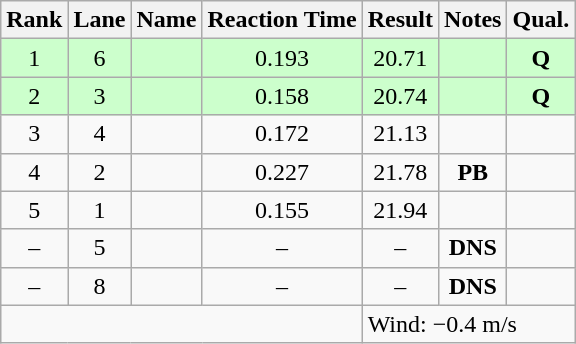<table class="wikitable" style="text-align:center">
<tr>
<th>Rank</th>
<th>Lane</th>
<th>Name</th>
<th>Reaction Time</th>
<th>Result</th>
<th>Notes</th>
<th>Qual.</th>
</tr>
<tr bgcolor=ccffcc>
<td>1</td>
<td>6</td>
<td align="left"></td>
<td>0.193</td>
<td>20.71</td>
<td></td>
<td><strong>Q</strong></td>
</tr>
<tr bgcolor=ccffcc>
<td>2</td>
<td>3</td>
<td align="left"></td>
<td>0.158</td>
<td>20.74</td>
<td></td>
<td><strong>Q</strong></td>
</tr>
<tr>
<td>3</td>
<td>4</td>
<td align="left"></td>
<td>0.172</td>
<td>21.13</td>
<td></td>
<td></td>
</tr>
<tr>
<td>4</td>
<td>2</td>
<td align="left"></td>
<td>0.227</td>
<td>21.78</td>
<td><strong>PB</strong></td>
<td></td>
</tr>
<tr>
<td>5</td>
<td>1</td>
<td align="left"></td>
<td>0.155</td>
<td>21.94</td>
<td></td>
<td></td>
</tr>
<tr>
<td>–</td>
<td>5</td>
<td align="left"></td>
<td>–</td>
<td>–</td>
<td><strong>DNS</strong></td>
<td></td>
</tr>
<tr>
<td>–</td>
<td>8</td>
<td align="left"></td>
<td>–</td>
<td>–</td>
<td><strong>DNS</strong></td>
<td></td>
</tr>
<tr class="sortbottom">
<td colspan=4></td>
<td colspan="3" style="text-align:left;">Wind: −0.4 m/s</td>
</tr>
</table>
